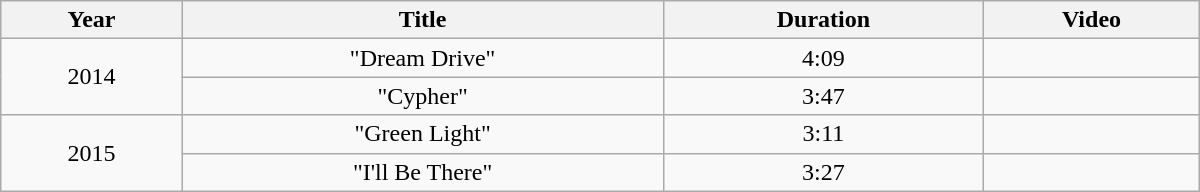<table class="wikitable" style="width:800px;text-align:center;">
<tr>
<th>Year</th>
<th>Title</th>
<th>Duration</th>
<th>Video</th>
</tr>
<tr>
<td rowspan=2>2014</td>
<td>"Dream Drive"</td>
<td>4:09</td>
<td></td>
</tr>
<tr>
<td>"Cypher"</td>
<td>3:47</td>
<td></td>
</tr>
<tr>
<td rowspan=2>2015</td>
<td>"Green Light"</td>
<td>3:11</td>
<td></td>
</tr>
<tr>
<td>"I'll Be There"</td>
<td>3:27</td>
<td></td>
</tr>
</table>
